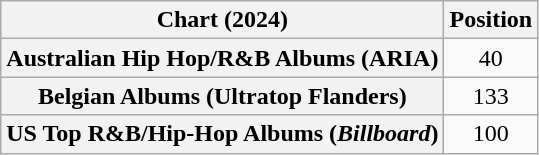<table class="wikitable sortable plainrowheaders" style="text-align:center">
<tr>
<th scope="col">Chart (2024)</th>
<th scope="col">Position</th>
</tr>
<tr>
<th scope="row">Australian Hip Hop/R&B Albums (ARIA)</th>
<td>40</td>
</tr>
<tr>
<th scope="row">Belgian Albums (Ultratop Flanders)</th>
<td>133</td>
</tr>
<tr>
<th scope="row">US Top R&B/Hip-Hop Albums (<em>Billboard</em>)</th>
<td>100</td>
</tr>
</table>
